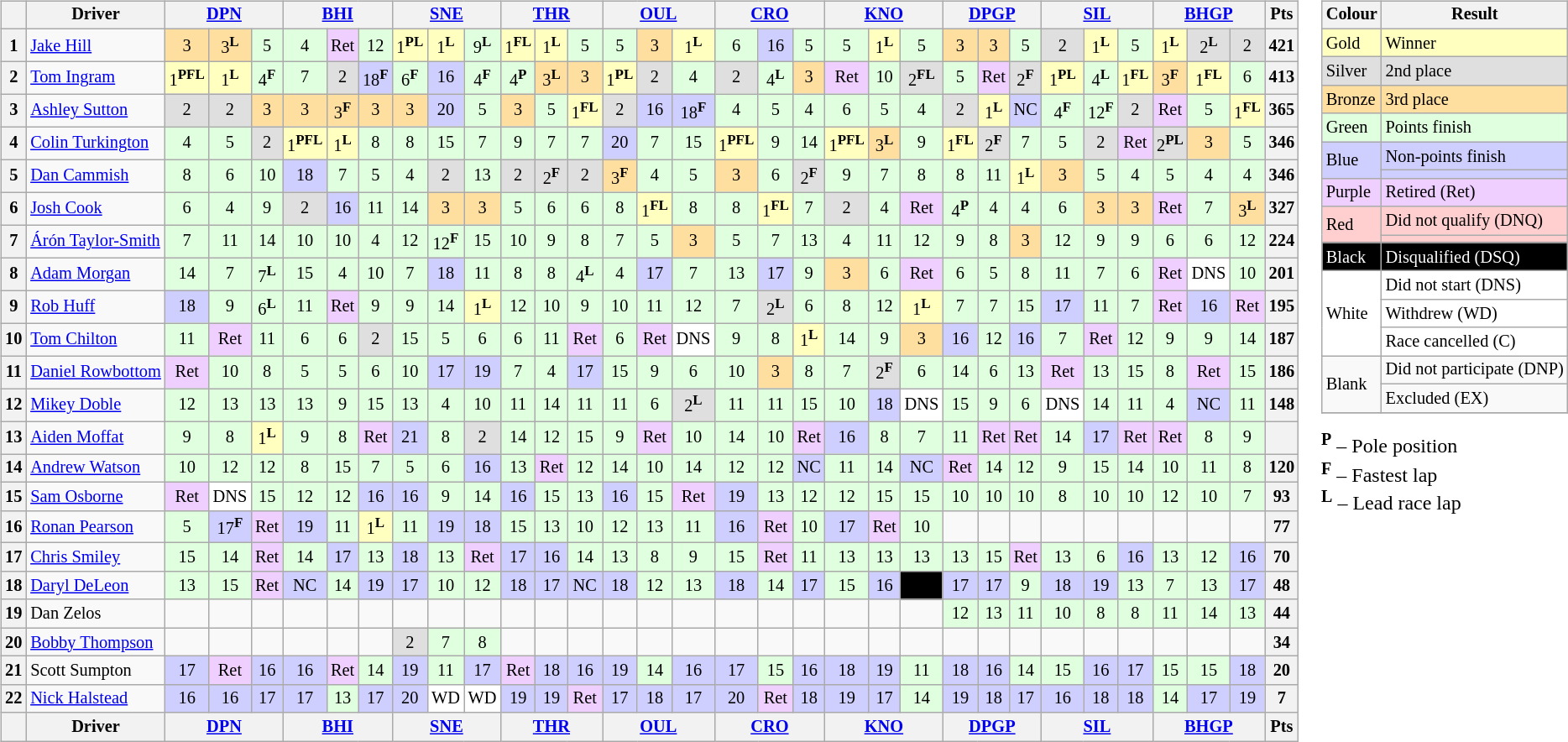<table>
<tr>
<td valign="top"><br><table class="wikitable" style="font-size: 85%; text-align: center;">
<tr valign="top">
<th valign="middle"></th>
<th valign="middle">Driver</th>
<th colspan="3"><a href='#'>DPN</a></th>
<th colspan="3"><a href='#'>BHI</a></th>
<th colspan="3"><a href='#'>SNE</a></th>
<th colspan="3"><a href='#'>THR</a></th>
<th colspan="3"><a href='#'>OUL</a></th>
<th colspan="3"><a href='#'>CRO</a></th>
<th colspan="3"><a href='#'>KNO</a></th>
<th colspan="3"><a href='#'>DPGP</a></th>
<th colspan="3"><a href='#'>SIL</a></th>
<th colspan="3"><a href='#'>BHGP</a></th>
<th valign=middle>Pts</th>
</tr>
<tr>
<th>1</th>
<td align="left"> <a href='#'>Jake Hill</a></td>
<td style="background:#ffdf9f;">3</td>
<td style="background:#ffdf9f;">3<sup><strong>L</strong></sup></td>
<td style="background:#dfffdf;">5</td>
<td style="background:#dfffdf;">4</td>
<td style="background:#efcfff;">Ret</td>
<td style="background:#dfffdf;">12</td>
<td style="background:#ffffbf;">1<sup><strong>PL</strong></sup></td>
<td style="background:#ffffbf;">1<sup><strong>L</strong></sup></td>
<td style="background:#dfffdf;">9<sup><strong>L</strong></sup></td>
<td style="background:#ffffbf;">1<sup><strong>FL</strong></sup></td>
<td style="background:#ffffbf;">1<sup><strong>L</strong></sup></td>
<td style="background:#dfffdf;">5</td>
<td style="background:#dfffdf;">5</td>
<td style="background:#ffdf9f;">3</td>
<td style="background:#ffffbf;">1<sup><strong>L</strong></sup></td>
<td style="background:#dfffdf;">6</td>
<td style="background:#cfcfff;">16</td>
<td style="background:#dfffdf;">5</td>
<td style="background:#dfffdf;">5</td>
<td style="background:#ffffbf;">1<sup><strong>L</strong></sup></td>
<td style="background:#dfffdf;">5</td>
<td style="background:#ffdf9f;">3</td>
<td style="background:#ffdf9f;">3</td>
<td style="background:#dfffdf;">5</td>
<td style="background:#dfdfdf;">2</td>
<td style="background:#ffffbf;">1<sup><strong>L</strong></sup></td>
<td style="background:#dfffdf;">5</td>
<td style="background:#ffffbf;">1<sup><strong>L</strong></sup></td>
<td style="background:#dfdfdf;">2<sup><strong>L</strong></sup></td>
<td style="background:#dfdfdf;">2</td>
<th>421</th>
</tr>
<tr>
<th>2</th>
<td align="left"> <a href='#'>Tom Ingram</a></td>
<td style="background:#ffffbf;">1<sup><strong>PFL</strong></sup></td>
<td style="background:#ffffbf;">1<sup><strong>L</strong></sup></td>
<td style="background:#dfffdf;">4<sup><strong>F</strong></sup></td>
<td style="background:#dfffdf;">7</td>
<td style="background:#dfdfdf;">2</td>
<td style="background:#cfcfff;">18<sup><strong>F</strong></sup></td>
<td style="background:#dfffdf;">6<sup><strong>F</strong></sup></td>
<td style="background:#cfcfff;">16</td>
<td style="background:#dfffdf;">4<sup><strong>F</strong></sup></td>
<td style="background:#dfffdf;">4<sup><strong>P</strong></sup></td>
<td style="background:#ffdf9f;">3<sup><strong>L</strong></sup></td>
<td style="background:#ffdf9f;">3</td>
<td style="background:#ffffbf;">1<sup><strong>PL</strong></sup></td>
<td style="background:#dfdfdf;">2</td>
<td style="background:#dfffdf;">4</td>
<td style="background:#dfdfdf;">2</td>
<td style="background:#dfffdf;">4<sup><strong>L</strong></sup></td>
<td style="background:#ffdf9f;">3</td>
<td style="background:#efcfff;">Ret</td>
<td style="background:#dfffdf;">10</td>
<td style="background:#dfdfdf;">2<sup><strong>FL</strong></sup></td>
<td style="background:#dfffdf;">5</td>
<td style="background:#efcfff;">Ret</td>
<td style="background:#dfdfdf;">2<sup><strong>F</strong></sup></td>
<td style="background:#ffffbf;">1<sup><strong>PL</strong></sup></td>
<td style="background:#dfffdf;">4<sup><strong>L</strong></sup></td>
<td style="background:#ffffbf;">1<sup><strong>FL</strong></sup></td>
<td style="background:#ffdf9f;">3<sup><strong>F</strong></sup></td>
<td style="background:#ffffbf;">1<sup><strong>FL</strong></sup></td>
<td style="background:#dfffdf;">6</td>
<th>413</th>
</tr>
<tr>
<th>3</th>
<td align="left"> <a href='#'>Ashley Sutton</a></td>
<td style="background:#dfdfdf;">2</td>
<td style="background:#dfdfdf;">2</td>
<td style="background:#ffdf9f;">3</td>
<td style="background:#ffdf9f;">3</td>
<td style="background:#ffdf9f;">3<sup><strong>F</strong></sup></td>
<td style="background:#ffdf9f;">3</td>
<td style="background:#ffdf9f;">3</td>
<td style="background:#cfcfff;">20</td>
<td style="background:#dfffdf;">5</td>
<td style="background:#ffdf9f;">3</td>
<td style="background:#dfffdf;">5</td>
<td style="background:#ffffbf;">1<sup><strong>FL</strong></sup></td>
<td style="background:#dfdfdf;">2</td>
<td style="background:#cfcfff;">16</td>
<td style="background:#cfcfff;">18<sup><strong>F</strong></sup></td>
<td style="background:#dfffdf;">4</td>
<td style="background:#dfffdf;">5</td>
<td style="background:#dfffdf;">4</td>
<td style="background:#dfffdf;">6</td>
<td style="background:#dfffdf;">5</td>
<td style="background:#dfffdf;">4</td>
<td style="background:#dfdfdf;">2</td>
<td style="background:#ffffbf;">1<sup><strong>L</strong></sup></td>
<td style="background:#cfcfff;">NC</td>
<td style="background:#dfffdf;">4<sup><strong>F</strong></sup></td>
<td style="background:#dfffdf;">12<sup><strong>F</strong></sup></td>
<td style="background:#dfdfdf;">2</td>
<td style="background:#efcfff;">Ret</td>
<td style="background:#dfffdf;">5</td>
<td style="background:#ffffbf;">1<sup><strong>FL</strong></sup></td>
<th>365</th>
</tr>
<tr>
<th>4</th>
<td align="left"> <a href='#'>Colin Turkington</a></td>
<td style="background:#dfffdf;">4</td>
<td style="background:#dfffdf;">5</td>
<td style="background:#dfdfdf;">2</td>
<td style="background:#ffffbf;">1<sup><strong>PFL</strong></sup></td>
<td style="background:#ffffbf;">1<sup><strong>L</strong></sup></td>
<td style="background:#dfffdf;">8</td>
<td style="background:#dfffdf;">8</td>
<td style="background:#dfffdf;">15</td>
<td style="background:#dfffdf;">7</td>
<td style="background:#dfffdf;">9</td>
<td style="background:#dfffdf;">7</td>
<td style="background:#dfffdf;">7</td>
<td style="background:#cfcfff;">20</td>
<td style="background:#dfffdf;">7</td>
<td style="background:#dfffdf;">15</td>
<td style="background:#ffffbf;">1<sup><strong>PFL</strong></sup></td>
<td style="background:#dfffdf;">9</td>
<td style="background:#dfffdf;">14</td>
<td style="background:#ffffbf;">1<sup><strong>PFL</strong></sup></td>
<td style="background:#ffdf9f;">3<sup><strong>L</strong></sup></td>
<td style="background:#dfffdf;">9</td>
<td style="background:#ffffbf;">1<sup><strong>FL</strong></sup></td>
<td style="background:#dfdfdf;">2<sup><strong>F</strong></sup></td>
<td style="background:#dfffdf;">7</td>
<td style="background:#dfffdf;">5</td>
<td style="background:#dfdfdf;">2</td>
<td style="background:#efcfff;">Ret</td>
<td style="background:#dfdfdf;">2<sup><strong>PL</strong></sup></td>
<td style="background:#ffdf9f;">3</td>
<td style="background:#dfffdf;">5</td>
<th>346</th>
</tr>
<tr>
<th>5</th>
<td align="left"> <a href='#'>Dan Cammish</a></td>
<td style="background:#dfffdf;">8</td>
<td style="background:#dfffdf;">6</td>
<td style="background:#dfffdf;">10</td>
<td style="background:#cfcfff;">18</td>
<td style="background:#dfffdf;">7</td>
<td style="background:#dfffdf;">5</td>
<td style="background:#dfffdf;">4</td>
<td style="background:#dfdfdf;">2</td>
<td style="background:#dfffdf;">13</td>
<td style="background:#dfdfdf;">2</td>
<td style="background:#dfdfdf;">2<sup><strong>F</strong></sup></td>
<td style="background:#dfdfdf;">2</td>
<td style="background:#ffdf9f;">3<sup><strong>F</strong></sup></td>
<td style="background:#dfffdf;">4</td>
<td style="background:#dfffdf;">5</td>
<td style="background:#ffdf9f;">3</td>
<td style="background:#dfffdf;">6</td>
<td style="background:#dfdfdf;">2<sup><strong>F</strong></sup></td>
<td style="background:#dfffdf;">9</td>
<td style="background:#dfffdf;">7</td>
<td style="background:#dfffdf;">8</td>
<td style="background:#dfffdf;">8</td>
<td style="background:#dfffdf;">11</td>
<td style="background:#ffffbf;">1<sup><strong>L</strong></sup></td>
<td style="background:#ffdf9f;">3</td>
<td style="background:#dfffdf;">5</td>
<td style="background:#dfffdf;">4</td>
<td style="background:#dfffdf;">5</td>
<td style="background:#dfffdf;">4</td>
<td style="background:#dfffdf;">4</td>
<th>346</th>
</tr>
<tr>
<th>6</th>
<td align="left"> <a href='#'>Josh Cook</a></td>
<td style="background:#dfffdf;">6</td>
<td style="background:#dfffdf;">4</td>
<td style="background:#dfffdf;">9</td>
<td style="background:#dfdfdf;">2</td>
<td style="background:#cfcfff;">16</td>
<td style="background:#dfffdf;">11</td>
<td style="background:#dfffdf;">14</td>
<td style="background:#ffdf9f;">3</td>
<td style="background:#ffdf9f;">3</td>
<td style="background:#dfffdf;">5</td>
<td style="background:#dfffdf;">6</td>
<td style="background:#dfffdf;">6</td>
<td style="background:#dfffdf;">8</td>
<td style="background:#ffffbf;">1<sup><strong>FL</strong></sup></td>
<td style="background:#dfffdf;">8</td>
<td style="background:#dfffdf;">8</td>
<td style="background:#ffffbf;">1<sup><strong>FL</strong></sup></td>
<td style="background:#dfffdf;">7</td>
<td style="background:#dfdfdf;">2</td>
<td style="background:#dfffdf;">4</td>
<td style="background:#efcfff;">Ret</td>
<td style="background:#dfffdf;">4<sup><strong>P</strong></sup></td>
<td style="background:#dfffdf;">4</td>
<td style="background:#dfffdf;">4</td>
<td style="background:#dfffdf;">6</td>
<td style="background:#ffdf9f;">3</td>
<td style="background:#ffdf9f;">3</td>
<td style="background:#efcfff;">Ret</td>
<td style="background:#dfffdf;">7</td>
<td style="background:#ffdf9f;">3<sup><strong>L</strong></sup></td>
<th>327</th>
</tr>
<tr>
<th>7</th>
<td align="left"> <a href='#'>Árón Taylor-Smith</a></td>
<td style="background:#dfffdf;">7</td>
<td style="background:#dfffdf;">11</td>
<td style="background:#dfffdf;">14</td>
<td style="background:#dfffdf;">10</td>
<td style="background:#dfffdf;">10</td>
<td style="background:#dfffdf;">4</td>
<td style="background:#dfffdf;">12</td>
<td style="background:#dfffdf;">12<sup><strong>F</strong></sup></td>
<td style="background:#dfffdf;">15</td>
<td style="background:#dfffdf;">10</td>
<td style="background:#dfffdf;">9</td>
<td style="background:#dfffdf;">8</td>
<td style="background:#dfffdf;">7</td>
<td style="background:#dfffdf;">5</td>
<td style="background:#ffdf9f;">3</td>
<td style="background:#dfffdf;">5</td>
<td style="background:#dfffdf;">7</td>
<td style="background:#dfffdf;">13</td>
<td style="background:#dfffdf;">4</td>
<td style="background:#dfffdf;">11</td>
<td style="background:#dfffdf;">12</td>
<td style="background:#dfffdf;">9</td>
<td style="background:#dfffdf;">8</td>
<td style="background:#ffdf9f;">3</td>
<td style="background:#dfffdf;">12</td>
<td style="background:#dfffdf;">9</td>
<td style="background:#dfffdf;">9</td>
<td style="background:#dfffdf;">6</td>
<td style="background:#dfffdf;">6</td>
<td style="background:#dfffdf;">12</td>
<th>224</th>
</tr>
<tr>
<th>8</th>
<td align="left"> <a href='#'>Adam Morgan</a></td>
<td style="background:#dfffdf;">14</td>
<td style="background:#dfffdf;">7</td>
<td style="background:#dfffdf;">7<sup><strong>L</strong></sup></td>
<td style="background:#dfffdf;">15</td>
<td style="background:#dfffdf;">4</td>
<td style="background:#dfffdf;">10</td>
<td style="background:#dfffdf;">7</td>
<td style="background:#cfcfff;">18</td>
<td style="background:#dfffdf;">11</td>
<td style="background:#dfffdf;">8</td>
<td style="background:#dfffdf;">8</td>
<td style="background:#dfffdf;">4<sup><strong>L</strong></sup></td>
<td style="background:#dfffdf;">4</td>
<td style="background:#cfcfff;">17</td>
<td style="background:#dfffdf;">7</td>
<td style="background:#dfffdf;">13</td>
<td style="background:#cfcfff;">17</td>
<td style="background:#dfffdf;">9</td>
<td style="background:#ffdf9f;">3</td>
<td style="background:#dfffdf;">6</td>
<td style="background:#efcfff;">Ret</td>
<td style="background:#dfffdf;">6</td>
<td style="background:#dfffdf;">5</td>
<td style="background:#dfffdf;">8</td>
<td style="background:#dfffdf;">11</td>
<td style="background:#dfffdf;">7</td>
<td style="background:#dfffdf;">6</td>
<td style="background:#efcfff;">Ret</td>
<td style="background:#ffffff;">DNS</td>
<td style="background:#dfffdf;">10</td>
<th>201</th>
</tr>
<tr>
<th>9</th>
<td align="left"> <a href='#'>Rob Huff</a></td>
<td style="background:#cfcfff;">18</td>
<td style="background:#dfffdf;">9</td>
<td style="background:#dfffdf;">6<sup><strong>L</strong></sup></td>
<td style="background:#dfffdf;">11</td>
<td style="background:#efcfff;">Ret</td>
<td style="background:#dfffdf;">9</td>
<td style="background:#dfffdf;">9</td>
<td style="background:#dfffdf;">14</td>
<td style="background:#ffffbf;">1<sup><strong>L</strong></sup></td>
<td style="background:#dfffdf;">12</td>
<td style="background:#dfffdf;">10</td>
<td style="background:#dfffdf;">9</td>
<td style="background:#dfffdf;">10</td>
<td style="background:#dfffdf;">11</td>
<td style="background:#dfffdf;">12</td>
<td style="background:#dfffdf;">7</td>
<td style="background:#dfdfdf;">2<sup><strong>L</strong></sup></td>
<td style="background:#dfffdf;">6</td>
<td style="background:#dfffdf;">8</td>
<td style="background:#dfffdf;">12</td>
<td style="background:#ffffbf;">1<sup><strong>L</strong></sup></td>
<td style="background:#dfffdf;">7</td>
<td style="background:#dfffdf;">7</td>
<td style="background:#dfffdf;">15</td>
<td style="background:#cfcfff;">17</td>
<td style="background:#dfffdf;">11</td>
<td style="background:#dfffdf;">7</td>
<td style="background:#efcfff;">Ret</td>
<td style="background:#cfcfff;">16</td>
<td style="background:#efcfff;">Ret</td>
<th>195</th>
</tr>
<tr>
<th>10</th>
<td align="left"> <a href='#'>Tom Chilton</a></td>
<td style="background:#dfffdf;">11</td>
<td style="background:#efcfff;">Ret</td>
<td style="background:#dfffdf;">11</td>
<td style="background:#dfffdf;">6</td>
<td style="background:#dfffdf;">6</td>
<td style="background:#dfdfdf;">2</td>
<td style="background:#dfffdf;">15</td>
<td style="background:#dfffdf;">5</td>
<td style="background:#dfffdf;">6</td>
<td style="background:#dfffdf;">6</td>
<td style="background:#dfffdf;">11</td>
<td style="background:#efcfff;">Ret</td>
<td style="background:#dfffdf;">6</td>
<td style="background:#efcfff;">Ret</td>
<td style="background:#ffffff;">DNS</td>
<td style="background:#dfffdf;">9</td>
<td style="background:#dfffdf;">8</td>
<td style="background:#ffffbf;">1<sup><strong>L</strong></sup></td>
<td style="background:#dfffdf;">14</td>
<td style="background:#dfffdf;">9</td>
<td style="background:#ffdf9f;">3</td>
<td style="background:#cfcfff;">16</td>
<td style="background:#dfffdf;">12</td>
<td style="background:#cfcfff;">16</td>
<td style="background:#dfffdf;">7</td>
<td style="background:#efcfff;">Ret</td>
<td style="background:#dfffdf;">12</td>
<td style="background:#dfffdf;">9</td>
<td style="background:#dfffdf;">9</td>
<td style="background:#dfffdf;">14</td>
<th>187</th>
</tr>
<tr>
<th>11</th>
<td align="left" nowrap=""> <a href='#'>Daniel Rowbottom</a></td>
<td style="background:#efcfff;">Ret</td>
<td style="background:#dfffdf;">10</td>
<td style="background:#dfffdf;">8</td>
<td style="background:#dfffdf;">5</td>
<td style="background:#dfffdf;">5</td>
<td style="background:#dfffdf;">6</td>
<td style="background:#dfffdf;">10</td>
<td style="background:#cfcfff;">17</td>
<td style="background:#cfcfff;">19</td>
<td style="background:#dfffdf;">7</td>
<td style="background:#dfffdf;">4</td>
<td style="background:#cfcfff;">17</td>
<td style="background:#dfffdf;">15</td>
<td style="background:#dfffdf;">9</td>
<td style="background:#dfffdf;">6</td>
<td style="background:#dfffdf;">10</td>
<td style="background:#ffdf9f;">3</td>
<td style="background:#dfffdf;">8</td>
<td style="background:#dfffdf;">7</td>
<td style="background:#dfdfdf;">2<sup><strong>F</strong></sup></td>
<td style="background:#dfffdf;">6</td>
<td style="background:#dfffdf;">14</td>
<td style="background:#dfffdf;">6</td>
<td style="background:#dfffdf;">13</td>
<td style="background:#efcfff;">Ret</td>
<td style="background:#dfffdf;">13</td>
<td style="background:#dfffdf;">15</td>
<td style="background:#dfffdf;">8</td>
<td style="background:#efcfff;">Ret</td>
<td style="background:#dfffdf;">15</td>
<th>186</th>
</tr>
<tr>
<th>12</th>
<td align="left"> <a href='#'>Mikey Doble</a></td>
<td style="background:#dfffdf;">12</td>
<td style="background:#dfffdf;">13</td>
<td style="background:#dfffdf;">13</td>
<td style="background:#dfffdf;">13</td>
<td style="background:#dfffdf;">9</td>
<td style="background:#dfffdf;">15</td>
<td style="background:#dfffdf;">13</td>
<td style="background:#dfffdf;">4</td>
<td style="background:#dfffdf;">10</td>
<td style="background:#dfffdf;">11</td>
<td style="background:#dfffdf;">14</td>
<td style="background:#dfffdf;">11</td>
<td style="background:#dfffdf;">11</td>
<td style="background:#dfffdf;">6</td>
<td style="background:#dfdfdf;">2<sup><strong>L</strong></sup></td>
<td style="background:#dfffdf;">11</td>
<td style="background:#dfffdf;">11</td>
<td style="background:#dfffdf;">15</td>
<td style="background:#dfffdf;">10</td>
<td style="background:#cfcfff;">18</td>
<td style="background:#ffffff;">DNS</td>
<td style="background:#dfffdf;">15</td>
<td style="background:#dfffdf;">9</td>
<td style="background:#dfffdf;">6</td>
<td style="background:#ffffff;">DNS</td>
<td style="background:#dfffdf;">14</td>
<td style="background:#dfffdf;">11</td>
<td style="background:#dfffdf;">4</td>
<td style="background:#cfcfff;">NC</td>
<td style="background:#dfffdf;">11</td>
<th>148</th>
</tr>
<tr>
<th>13</th>
<td align="left"> <a href='#'>Aiden Moffat</a></td>
<td style="background:#dfffdf;">9</td>
<td style="background:#dfffdf;">8</td>
<td style="background:#ffffbf;">1<sup><strong>L</strong></sup></td>
<td style="background:#dfffdf;">9</td>
<td style="background:#dfffdf;">8</td>
<td style="background:#efcfff;">Ret</td>
<td style="background:#cfcfff;">21</td>
<td style="background:#dfffdf;">8</td>
<td style="background:#dfdfdf;">2</td>
<td style="background:#dfffdf;">14</td>
<td style="background:#dfffdf;">12</td>
<td style="background:#dfffdf;">15</td>
<td style="background:#dfffdf;">9</td>
<td style="background:#efcfff;">Ret</td>
<td style="background:#dfffdf;">10</td>
<td style="background:#dfffdf;">14</td>
<td style="background:#dfffdf;">10</td>
<td style="background:#efcfff;">Ret</td>
<td style="background:#cfcfff;">16</td>
<td style="background:#dfffdf;">8</td>
<td style="background:#dfffdf;">7</td>
<td style="background:#dfffdf;">11</td>
<td style="background:#efcfff;">Ret</td>
<td style="background:#efcfff;">Ret</td>
<td style="background:#dfffdf;">14</td>
<td style="background:#cfcfff;">17</td>
<td style="background:#efcfff;">Ret</td>
<td style="background:#efcfff;">Ret</td>
<td style="background:#dfffdf;">8</td>
<td style="background:#dfffdf;">9</td>
<th></th>
</tr>
<tr>
<th>14</th>
<td align="left"> <a href='#'>Andrew Watson</a></td>
<td style="background:#dfffdf;">10</td>
<td style="background:#dfffdf;">12</td>
<td style="background:#dfffdf;">12</td>
<td style="background:#dfffdf;">8</td>
<td style="background:#dfffdf;">15</td>
<td style="background:#dfffdf;">7</td>
<td style="background:#dfffdf;">5</td>
<td style="background:#dfffdf;">6</td>
<td style="background:#cfcfff;">16</td>
<td style="background:#dfffdf;">13</td>
<td style="background:#efcfff;">Ret</td>
<td style="background:#dfffdf;">12</td>
<td style="background:#dfffdf;">14</td>
<td style="background:#dfffdf;">10</td>
<td style="background:#dfffdf;">14</td>
<td style="background:#dfffdf;">12</td>
<td style="background:#dfffdf;">12</td>
<td style="background:#cfcfff;">NC</td>
<td style="background:#dfffdf;">11</td>
<td style="background:#dfffdf;">14</td>
<td style="background:#cfcfff;">NC</td>
<td style="background:#efcfff;">Ret</td>
<td style="background:#dfffdf;">14</td>
<td style="background:#dfffdf;">12</td>
<td style="background:#dfffdf;">9</td>
<td style="background:#dfffdf;">15</td>
<td style="background:#dfffdf;">14</td>
<td style="background:#dfffdf;">10</td>
<td style="background:#dfffdf;">11</td>
<td style="background:#dfffdf;">8</td>
<th>120</th>
</tr>
<tr>
<th>15</th>
<td align="left"> <a href='#'>Sam Osborne</a></td>
<td style="background:#efcfff;">Ret</td>
<td style="background:#ffffff;">DNS</td>
<td style="background:#dfffdf;">15</td>
<td style="background:#dfffdf;">12</td>
<td style="background:#dfffdf;">12</td>
<td style="background:#cfcfff;">16</td>
<td style="background:#cfcfff;">16</td>
<td style="background:#dfffdf;">9</td>
<td style="background:#dfffdf;">14</td>
<td style="background:#cfcfff;">16</td>
<td style="background:#dfffdf;">15</td>
<td style="background:#dfffdf;">13</td>
<td style="background:#cfcfff;">16</td>
<td style="background:#dfffdf;">15</td>
<td style="background:#efcfff;">Ret</td>
<td style="background:#cfcfff;">19</td>
<td style="background:#dfffdf;">13</td>
<td style="background:#dfffdf;">12</td>
<td style="background:#dfffdf;">12</td>
<td style="background:#dfffdf;">15</td>
<td style="background:#dfffdf;">15</td>
<td style="background:#dfffdf;">10</td>
<td style="background:#dfffdf;">10</td>
<td style="background:#dfffdf;">10</td>
<td style="background:#dfffdf;">8</td>
<td style="background:#dfffdf;">10</td>
<td style="background:#dfffdf;">10</td>
<td style="background:#dfffdf;">12</td>
<td style="background:#dfffdf;">10</td>
<td style="background:#dfffdf;">7</td>
<th>93</th>
</tr>
<tr>
<th>16</th>
<td align="left"> <a href='#'>Ronan Pearson</a></td>
<td style="background:#dfffdf;">5</td>
<td style="background:#cfcfff;">17<sup><strong>F</strong></sup></td>
<td style="background:#efcfff;">Ret</td>
<td style="background:#cfcfff;">19</td>
<td style="background:#dfffdf;">11</td>
<td style="background:#ffffbf;">1<sup><strong>L</strong></sup></td>
<td style="background:#dfffdf;">11</td>
<td style="background:#cfcfff;">19</td>
<td style="background:#cfcfff;">18</td>
<td style="background:#dfffdf;">15</td>
<td style="background:#dfffdf;">13</td>
<td style="background:#dfffdf;">10</td>
<td style="background:#dfffdf;">12</td>
<td style="background:#dfffdf;">13</td>
<td style="background:#dfffdf;">11</td>
<td style="background:#cfcfff;">16</td>
<td style="background:#efcfff;">Ret</td>
<td style="background:#dfffdf;">10</td>
<td style="background:#cfcfff;">17</td>
<td style="background:#efcfff;">Ret</td>
<td style="background:#dfffdf;">10</td>
<td></td>
<td></td>
<td></td>
<td></td>
<td></td>
<td></td>
<td></td>
<td></td>
<td></td>
<th>77</th>
</tr>
<tr>
<th>17</th>
<td align="left"> <a href='#'>Chris Smiley</a></td>
<td style="background:#dfffdf;">15</td>
<td style="background:#dfffdf;">14</td>
<td style="background:#efcfff;">Ret</td>
<td style="background:#dfffdf;">14</td>
<td style="background:#cfcfff;">17</td>
<td style="background:#dfffdf;">13</td>
<td style="background:#cfcfff;">18</td>
<td style="background:#dfffdf;">13</td>
<td style="background:#efcfff;">Ret</td>
<td style="background:#cfcfff;">17</td>
<td style="background:#cfcfff;">16</td>
<td style="background:#dfffdf;">14</td>
<td style="background:#dfffdf;">13</td>
<td style="background:#dfffdf;">8</td>
<td style="background:#dfffdf;">9</td>
<td style="background:#dfffdf;">15</td>
<td style="background:#efcfff;">Ret</td>
<td style="background:#dfffdf;">11</td>
<td style="background:#dfffdf;">13</td>
<td style="background:#dfffdf;">13</td>
<td style="background:#dfffdf;">13</td>
<td style="background:#dfffdf;">13</td>
<td style="background:#dfffdf;">15</td>
<td style="background:#efcfff;">Ret</td>
<td style="background:#dfffdf;">13</td>
<td style="background:#dfffdf;">6</td>
<td style="background:#cfcfff;">16</td>
<td style="background:#dfffdf;">13</td>
<td style="background:#dfffdf;">12</td>
<td style="background:#cfcfff;">16</td>
<th>70</th>
</tr>
<tr>
<th>18</th>
<td align="left"> <a href='#'>Daryl DeLeon</a></td>
<td style="background:#dfffdf;">13</td>
<td style="background:#dfffdf;">15</td>
<td style="background:#efcfff;">Ret</td>
<td style="background:#cfcfff;">NC</td>
<td style="background:#dfffdf;">14</td>
<td style="background:#cfcfff;">19</td>
<td style="background:#cfcfff;">17</td>
<td style="background:#dfffdf;">10</td>
<td style="background:#dfffdf;">12</td>
<td style="background:#cfcfff;">18</td>
<td style="background:#cfcfff;">17</td>
<td style="background:#cfcfff;">NC</td>
<td style="background:#cfcfff;">18</td>
<td style="background:#dfffdf;">12</td>
<td style="background:#dfffdf;">13</td>
<td style="background:#cfcfff;">18</td>
<td style="background:#dfffdf;">14</td>
<td style="background:#cfcfff;">17</td>
<td style="background:#dfffdf;">15</td>
<td style="background:#cfcfff;">16</td>
<td style="background:#000000;color:white;"></td>
<td style="background:#cfcfff;">17</td>
<td style="background:#cfcfff;">17</td>
<td style="background:#dfffdf;">9</td>
<td style="background:#cfcfff;">18</td>
<td style="background:#cfcfff;">19</td>
<td style="background:#dfffdf;">13</td>
<td style="background:#dfffdf;">7</td>
<td style="background:#dfffdf;">13</td>
<td style="background:#cfcfff;">17</td>
<th>48</th>
</tr>
<tr>
<th>19</th>
<td align="left"> Dan Zelos</td>
<td></td>
<td></td>
<td></td>
<td></td>
<td></td>
<td></td>
<td></td>
<td></td>
<td></td>
<td></td>
<td></td>
<td></td>
<td></td>
<td></td>
<td></td>
<td></td>
<td></td>
<td></td>
<td></td>
<td></td>
<td></td>
<td style="background:#dfffdf;">12</td>
<td style="background:#dfffdf;">13</td>
<td style="background:#dfffdf;">11</td>
<td style="background:#dfffdf;">10</td>
<td style="background:#dfffdf;">8</td>
<td style="background:#dfffdf;">8</td>
<td style="background:#dfffdf;">11</td>
<td style="background:#dfffdf;">14</td>
<td style="background:#dfffdf;">13</td>
<th>44</th>
</tr>
<tr>
<th>20</th>
<td align="left"> <a href='#'>Bobby Thompson</a></td>
<td></td>
<td></td>
<td></td>
<td></td>
<td></td>
<td></td>
<td style="background:#dfdfdf;">2</td>
<td style="background:#dfffdf;">7</td>
<td style="background:#dfffdf;">8</td>
<td></td>
<td></td>
<td></td>
<td></td>
<td></td>
<td></td>
<td></td>
<td></td>
<td></td>
<td></td>
<td></td>
<td></td>
<td></td>
<td></td>
<td></td>
<td></td>
<td></td>
<td></td>
<td></td>
<td></td>
<td></td>
<th>34</th>
</tr>
<tr>
<th>21</th>
<td align="left"> Scott Sumpton</td>
<td style="background:#cfcfff;">17</td>
<td style="background:#efcfff;">Ret</td>
<td style="background:#cfcfff;">16</td>
<td style="background:#cfcfff;">16</td>
<td style="background:#efcfff;">Ret</td>
<td style="background:#dfffdf;">14</td>
<td style="background:#cfcfff;">19</td>
<td style="background:#dfffdf;">11</td>
<td style="background:#cfcfff;">17</td>
<td style="background:#efcfff;">Ret</td>
<td style="background:#cfcfff;">18</td>
<td style="background:#cfcfff;">16</td>
<td style="background:#cfcfff;">19</td>
<td style="background:#dfffdf;">14</td>
<td style="background:#cfcfff;">16</td>
<td style="background:#cfcfff;">17</td>
<td style="background:#dfffdf;">15</td>
<td style="background:#cfcfff;">16</td>
<td style="background:#cfcfff;">18</td>
<td style="background:#cfcfff;">19</td>
<td style="background:#dfffdf;">11</td>
<td style="background:#cfcfff;">18</td>
<td style="background:#cfcfff;">16</td>
<td style="background:#dfffdf;">14</td>
<td style="background:#dfffdf;">15</td>
<td style="background:#cfcfff;">16</td>
<td style="background:#cfcfff;">17</td>
<td style="background:#dfffdf;">15</td>
<td style="background:#dfffdf;">15</td>
<td style="background:#cfcfff;">18</td>
<th>20</th>
</tr>
<tr>
<th>22</th>
<td align="left"> <a href='#'>Nick Halstead</a></td>
<td style="background:#cfcfff;">16</td>
<td style="background:#cfcfff;">16</td>
<td style="background:#cfcfff;">17</td>
<td style="background:#cfcfff;">17</td>
<td style="background:#dfffdf;">13</td>
<td style="background:#cfcfff;">17</td>
<td style="background:#cfcfff;">20</td>
<td style="background:#ffffff;">WD</td>
<td style="background:#ffffff;">WD</td>
<td style="background:#cfcfff;">19</td>
<td style="background:#cfcfff;">19</td>
<td style="background:#efcfff;">Ret</td>
<td style="background:#cfcfff;">17</td>
<td style="background:#cfcfff;">18</td>
<td style="background:#cfcfff;">17</td>
<td style="background:#cfcfff;">20</td>
<td style="background:#efcfff;">Ret</td>
<td style="background:#cfcfff;">18</td>
<td style="background:#cfcfff;">19</td>
<td style="background:#cfcfff;">17</td>
<td style="background:#dfffdf;">14</td>
<td style="background:#cfcfff;">19</td>
<td style="background:#cfcfff;">18</td>
<td style="background:#cfcfff;">17</td>
<td style="background:#cfcfff;">16</td>
<td style="background:#cfcfff;">18</td>
<td style="background:#cfcfff;">18</td>
<td style="background:#dfffdf;">14</td>
<td style="background:#cfcfff;">17</td>
<td style="background:#cfcfff;">19</td>
<th>7</th>
</tr>
<tr>
<th valign="middle"></th>
<th valign="middle">Driver</th>
<th colspan="3"><a href='#'>DPN</a></th>
<th colspan="3"><a href='#'>BHI</a></th>
<th colspan="3"><a href='#'>SNE</a></th>
<th colspan="3"><a href='#'>THR</a></th>
<th colspan="3"><a href='#'>OUL</a></th>
<th colspan="3"><a href='#'>CRO</a></th>
<th colspan="3"><a href='#'>KNO</a></th>
<th colspan="3"><a href='#'>DPGP</a></th>
<th colspan="3"><a href='#'>SIL</a></th>
<th colspan="3"><a href='#'>BHGP</a></th>
<th valign=middle>Pts</th>
</tr>
</table>
</td>
<td valign="top"><br><table style="margin-right:0; font-size:85%" class="wikitable">
<tr>
<th>Colour</th>
<th>Result</th>
</tr>
<tr style="background-color:#ffffbf">
<td>Gold</td>
<td>Winner</td>
</tr>
<tr style="background-color:#dfdfdf">
<td>Silver</td>
<td>2nd place</td>
</tr>
<tr style="background-color:#ffdf9f">
<td>Bronze</td>
<td>3rd place</td>
</tr>
<tr style="background-color:#dfffdf">
<td>Green</td>
<td>Points finish</td>
</tr>
<tr style="background-color:#cfcfff">
<td rowspan=2>Blue</td>
<td>Non-points finish</td>
</tr>
<tr style="background-color:#cfcfff">
<td></td>
</tr>
<tr style="background-color:#efcfff">
<td>Purple</td>
<td>Retired (Ret)</td>
</tr>
<tr style="background-color:#ffcfcf">
<td rowspan=2>Red</td>
<td>Did not qualify (DNQ)</td>
</tr>
<tr style="background-color:#ffcfcf">
<td></td>
</tr>
<tr style="background-color:#000000;color:white">
<td>Black</td>
<td>Disqualified (DSQ)</td>
</tr>
<tr style="background-color:#ffffff">
<td rowspan=3>White</td>
<td>Did not start (DNS)</td>
</tr>
<tr style="background-color:#ffffff">
<td>Withdrew (WD)</td>
</tr>
<tr style="background-color:#ffffff">
<td>Race cancelled (C)</td>
</tr>
<tr>
<td rowspan="2">Blank</td>
<td>Did not participate (DNP)</td>
</tr>
<tr>
<td>Excluded (EX)</td>
</tr>
<tr>
</tr>
</table>
<div>
<sup><strong>P</strong></sup> – Pole position<br>
<sup><strong>F</strong></sup> – Fastest lap<br>
<sup><strong>L</strong></sup> – Lead race lap
</div></td>
</tr>
</table>
